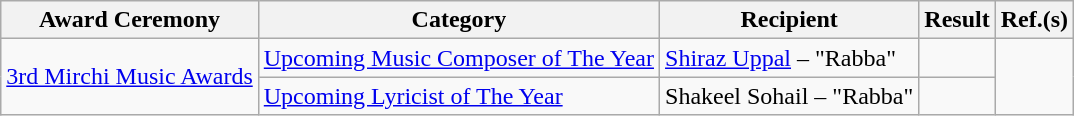<table class="wikitable">
<tr>
<th>Award Ceremony</th>
<th>Category</th>
<th>Recipient</th>
<th>Result</th>
<th>Ref.(s)</th>
</tr>
<tr>
<td rowspan=2><a href='#'>3rd Mirchi Music Awards</a></td>
<td><a href='#'>Upcoming Music Composer of The Year</a></td>
<td><a href='#'>Shiraz Uppal</a> – "Rabba"</td>
<td></td>
<td rowspan=2></td>
</tr>
<tr>
<td><a href='#'>Upcoming Lyricist of The Year</a></td>
<td>Shakeel Sohail – "Rabba"</td>
<td></td>
</tr>
</table>
